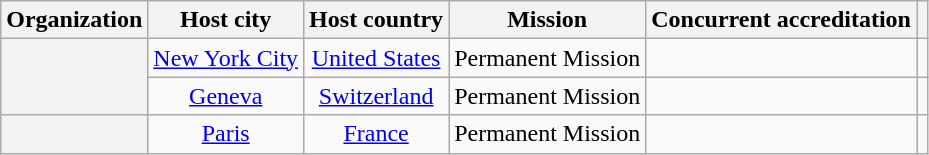<table class="wikitable plainrowheaders" style="text-align:center;">
<tr>
<th scope="col">Organization</th>
<th scope="col">Host city</th>
<th scope="col">Host country</th>
<th scope="col">Mission</th>
<th scope="col">Concurrent accreditation</th>
<th scope="col"></th>
</tr>
<tr>
<th scope="row" rowspan="2"></th>
<td><a href='#'>New York City</a></td>
<td><a href='#'>United States</a></td>
<td>Permanent Mission</td>
<td></td>
<td></td>
</tr>
<tr>
<td><a href='#'>Geneva</a></td>
<td><a href='#'>Switzerland</a></td>
<td>Permanent Mission</td>
<td></td>
<td></td>
</tr>
<tr>
<th scope="row"></th>
<td><a href='#'>Paris</a></td>
<td><a href='#'>France</a></td>
<td>Permanent Mission</td>
<td></td>
<td></td>
</tr>
</table>
